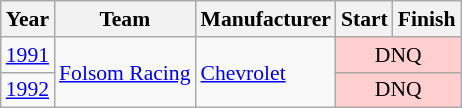<table class="wikitable" style="font-size: 90%;">
<tr>
<th>Year</th>
<th>Team</th>
<th>Manufacturer</th>
<th>Start</th>
<th>Finish</th>
</tr>
<tr>
<td><a href='#'>1991</a></td>
<td rowspan=2><a href='#'>Folsom Racing</a></td>
<td rowspan=2><a href='#'>Chevrolet</a></td>
<td align=center colspan=2 style="background:#FFCFCF;">DNQ</td>
</tr>
<tr>
<td><a href='#'>1992</a></td>
<td align=center colspan=2 style="background:#FFCFCF;">DNQ</td>
</tr>
</table>
